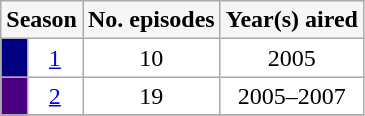<table class="wikitable" style="text-align:center; background:#fff;">
<tr>
<th colspan="2" style="background:#f6f6f6;">Season</th>
<th style="background:#f6f6f6;">No. episodes</th>
<th style="background:#f6f6f6;">Year(s) aired</th>
</tr>
<tr>
<td style="background:navy;"></td>
<td><a href='#'>1</a></td>
<td>10</td>
<td>2005</td>
</tr>
<tr>
<td style="background:indigo;"></td>
<td><a href='#'>2</a></td>
<td>19</td>
<td>2005–2007</td>
</tr>
<tr>
</tr>
</table>
